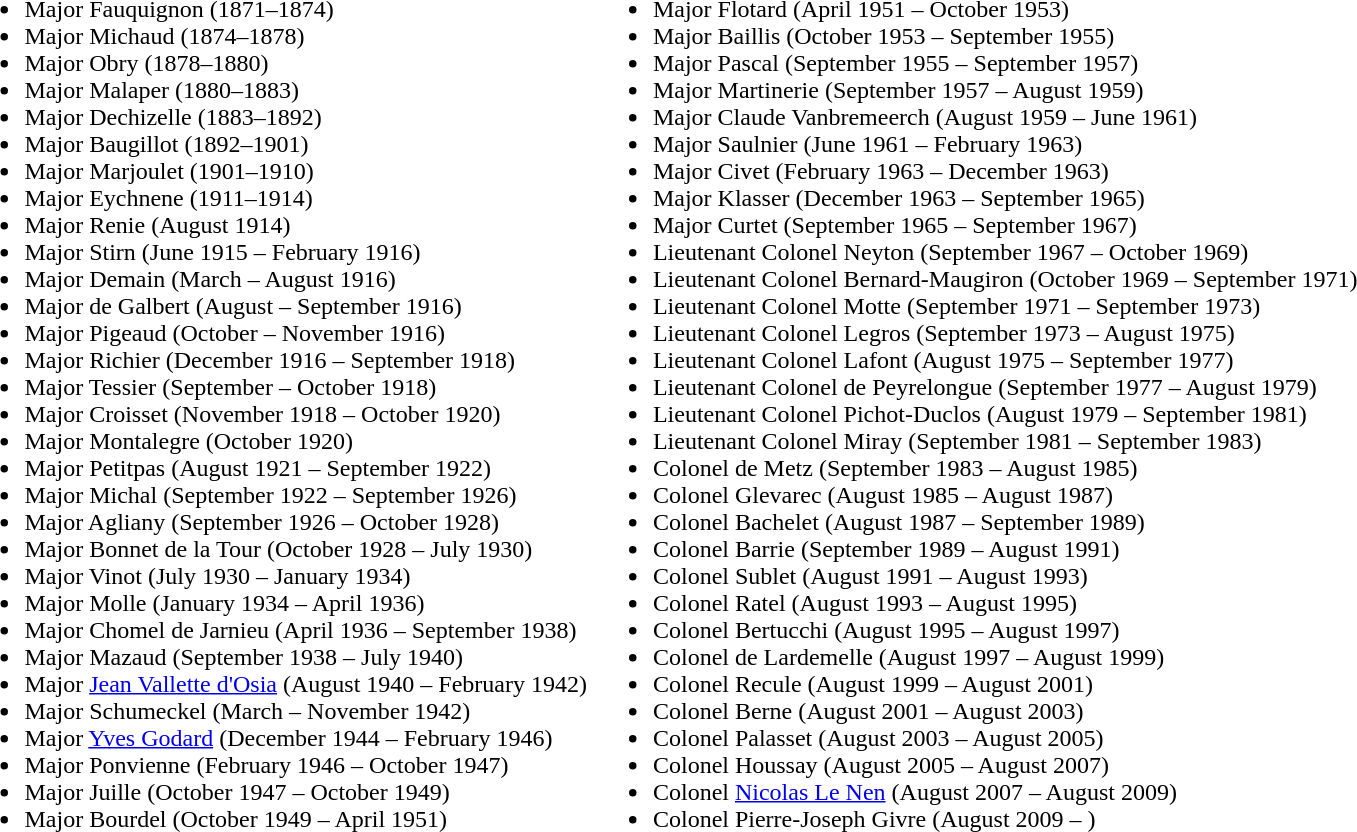<table>
<tr>
<td valign=top><br><ul><li>Major Fauquignon (1871–1874)</li><li>Major Michaud (1874–1878)</li><li>Major Obry (1878–1880)</li><li>Major Malaper (1880–1883)</li><li>Major Dechizelle (1883–1892)</li><li>Major Baugillot (1892–1901)</li><li>Major Marjoulet (1901–1910)</li><li>Major Eychnene (1911–1914)</li><li>Major Renie (August 1914)</li><li>Major Stirn (June 1915 – February 1916)</li><li>Major Demain (March – August 1916)</li><li>Major de Galbert (August – September 1916)</li><li>Major Pigeaud (October – November 1916)</li><li>Major Richier (December 1916 – September 1918)</li><li>Major Tessier (September – October 1918)</li><li>Major Croisset (November 1918 – October 1920)</li><li>Major Montalegre (October 1920)</li><li>Major Petitpas (August 1921 – September 1922)</li><li>Major Michal (September 1922 – September 1926)</li><li>Major Agliany (September 1926 – October 1928)</li><li>Major Bonnet de la Tour (October 1928 – July 1930)</li><li>Major Vinot (July 1930 – January 1934)</li><li>Major Molle (January 1934 – April 1936)</li><li>Major Chomel de Jarnieu (April 1936 – September 1938)</li><li>Major Mazaud (September 1938 – July 1940)</li><li>Major <a href='#'>Jean Vallette d'Osia</a> (August 1940 – February 1942)</li><li>Major Schumeckel (March – November 1942)</li><li>Major <a href='#'>Yves Godard</a> (December 1944 – February 1946)</li><li>Major Ponvienne (February 1946 – October 1947)</li><li>Major Juille (October 1947 – October 1949)</li><li>Major Bourdel (October 1949 – April 1951)</li></ul></td>
<td valign=top><br><ul><li>Major Flotard (April 1951 – October 1953)</li><li>Major Baillis (October 1953 – September 1955)</li><li>Major Pascal (September 1955 – September 1957)</li><li>Major Martinerie (September 1957 – August 1959)</li><li>Major Claude Vanbremeerch (August 1959 – June 1961)</li><li>Major Saulnier (June 1961 – February 1963)</li><li>Major Civet (February 1963 – December 1963)</li><li>Major Klasser (December 1963 – September 1965)</li><li>Major Curtet (September 1965 – September 1967)</li><li>Lieutenant Colonel Neyton (September 1967 – October 1969)</li><li>Lieutenant Colonel Bernard-Maugiron (October 1969 – September 1971)</li><li>Lieutenant Colonel Motte (September 1971 – September 1973)</li><li>Lieutenant Colonel Legros (September 1973 – August 1975)</li><li>Lieutenant Colonel Lafont (August 1975 – September 1977)</li><li>Lieutenant Colonel de Peyrelongue (September 1977 – August 1979)</li><li>Lieutenant Colonel Pichot-Duclos (August 1979 – September 1981)</li><li>Lieutenant Colonel Miray (September 1981 – September 1983)</li><li>Colonel de Metz (September 1983 – August 1985)</li><li>Colonel Glevarec (August 1985 – August 1987)</li><li>Colonel Bachelet (August 1987 – September 1989)</li><li>Colonel Barrie (September 1989 – August 1991)</li><li>Colonel Sublet (August 1991 – August 1993)</li><li>Colonel Ratel (August 1993 – August 1995)</li><li>Colonel Bertucchi (August 1995 – August 1997)</li><li>Colonel de Lardemelle (August 1997 – August 1999)</li><li>Colonel Recule (August 1999 – August 2001)</li><li>Colonel Berne (August 2001 – August 2003)</li><li>Colonel Palasset (August 2003 – August 2005)</li><li>Colonel Houssay (August 2005 – August 2007)</li><li>Colonel <a href='#'>Nicolas Le Nen</a> (August 2007 – August 2009)</li><li>Colonel Pierre-Joseph Givre (August 2009 – )</li></ul></td>
</tr>
</table>
